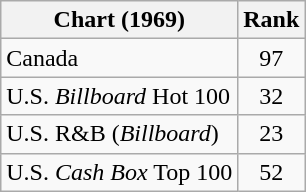<table class="wikitable sortable">
<tr>
<th align="left">Chart (1969)</th>
<th style="text-align:center;">Rank</th>
</tr>
<tr>
<td>Canada</td>
<td style="text-align:center;">97</td>
</tr>
<tr>
<td>U.S. <em>Billboard</em> Hot 100</td>
<td style="text-align:center;">32</td>
</tr>
<tr>
<td>U.S. R&B (<em>Billboard</em>)</td>
<td style="text-align:center;">23</td>
</tr>
<tr>
<td>U.S. <em>Cash Box</em> Top 100</td>
<td style="text-align:center;">52</td>
</tr>
</table>
